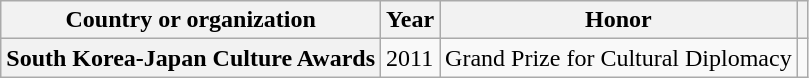<table class="wikitable plainrowheaders">
<tr>
<th>Country or organization</th>
<th>Year</th>
<th>Honor</th>
<th></th>
</tr>
<tr>
<th scope="row">South Korea-Japan Culture Awards </th>
<td>2011</td>
<td>Grand Prize for Cultural Diplomacy </td>
<td align=center></td>
</tr>
</table>
